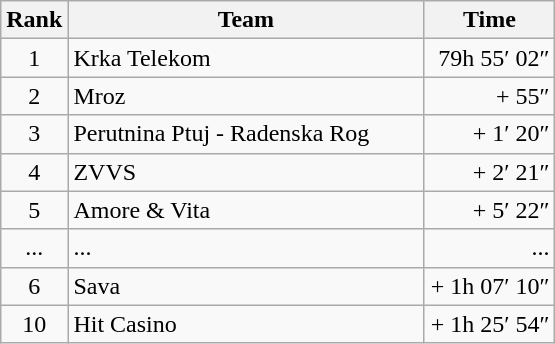<table class="wikitable">
<tr>
<th>Rank</th>
<th>Team</th>
<th>Time</th>
</tr>
<tr>
<td align=center>1</td>
<td width=230> Krka Telekom</td>
<td width=80 align=right>79h 55′ 02″</td>
</tr>
<tr>
<td align=center>2</td>
<td width=190> Mroz</td>
<td width=50 align=right>+ 55″</td>
</tr>
<tr>
<td align=center>3</td>
<td width=190> Perutnina Ptuj - Radenska Rog</td>
<td width=50 align=right>+ 1′ 20″</td>
</tr>
<tr>
<td align=center>4</td>
<td width=190> ZVVS</td>
<td width=50 align=right>+ 2′ 21″</td>
</tr>
<tr>
<td align=center>5</td>
<td width=190> Amore & Vita</td>
<td width=50 align=right>+ 5′ 22″</td>
</tr>
<tr>
<td align=center>...</td>
<td width=190>...</td>
<td width=50 align=right>...</td>
</tr>
<tr>
<td align=center>6</td>
<td width=190> Sava</td>
<td width=50 align=right>+ 1h 07′ 10″</td>
</tr>
<tr>
<td align=center>10</td>
<td width=190> Hit Casino</td>
<td width=50 align=right>+ 1h 25′ 54″</td>
</tr>
</table>
